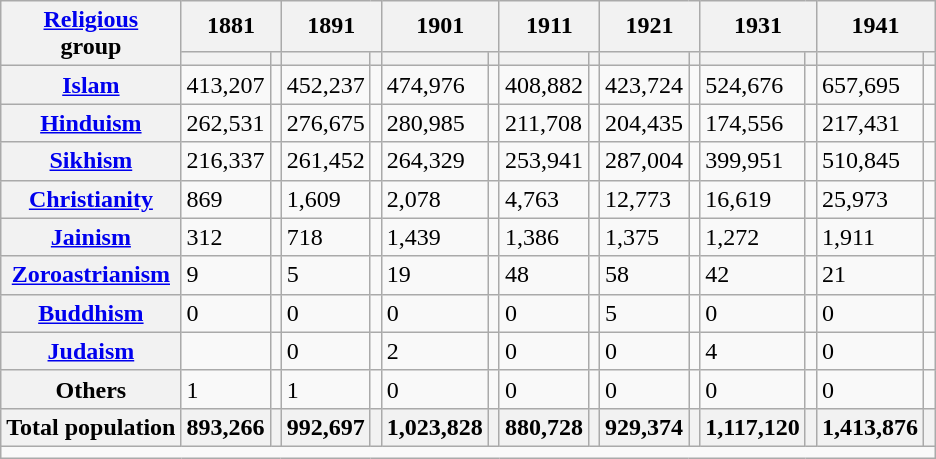<table class="wikitable sortable">
<tr>
<th rowspan="2"><a href='#'>Religious</a><br>group</th>
<th colspan="2">1881</th>
<th colspan="2">1891</th>
<th colspan="2">1901</th>
<th colspan="2">1911</th>
<th colspan="2">1921</th>
<th colspan="2">1931</th>
<th colspan="2">1941</th>
</tr>
<tr>
<th><a href='#'></a></th>
<th></th>
<th></th>
<th></th>
<th></th>
<th></th>
<th></th>
<th></th>
<th></th>
<th></th>
<th></th>
<th></th>
<th></th>
<th></th>
</tr>
<tr>
<th><a href='#'>Islam</a> </th>
<td>413,207</td>
<td></td>
<td>452,237</td>
<td></td>
<td>474,976</td>
<td></td>
<td>408,882</td>
<td></td>
<td>423,724</td>
<td></td>
<td>524,676</td>
<td></td>
<td>657,695</td>
<td></td>
</tr>
<tr>
<th><a href='#'>Hinduism</a> </th>
<td>262,531</td>
<td></td>
<td>276,675</td>
<td></td>
<td>280,985</td>
<td></td>
<td>211,708</td>
<td></td>
<td>204,435</td>
<td></td>
<td>174,556</td>
<td></td>
<td>217,431</td>
<td></td>
</tr>
<tr>
<th><a href='#'>Sikhism</a> </th>
<td>216,337</td>
<td></td>
<td>261,452</td>
<td></td>
<td>264,329</td>
<td></td>
<td>253,941</td>
<td></td>
<td>287,004</td>
<td></td>
<td>399,951</td>
<td></td>
<td>510,845</td>
<td></td>
</tr>
<tr>
<th><a href='#'>Christianity</a> </th>
<td>869</td>
<td></td>
<td>1,609</td>
<td></td>
<td>2,078</td>
<td></td>
<td>4,763</td>
<td></td>
<td>12,773</td>
<td></td>
<td>16,619</td>
<td></td>
<td>25,973</td>
<td></td>
</tr>
<tr>
<th><a href='#'>Jainism</a> </th>
<td>312</td>
<td></td>
<td>718</td>
<td></td>
<td>1,439</td>
<td></td>
<td>1,386</td>
<td></td>
<td>1,375</td>
<td></td>
<td>1,272</td>
<td></td>
<td>1,911</td>
<td></td>
</tr>
<tr>
<th><a href='#'>Zoroastrianism</a> </th>
<td>9</td>
<td></td>
<td>5</td>
<td></td>
<td>19</td>
<td></td>
<td>48</td>
<td></td>
<td>58</td>
<td></td>
<td>42</td>
<td></td>
<td>21</td>
<td></td>
</tr>
<tr>
<th><a href='#'>Buddhism</a> </th>
<td>0</td>
<td></td>
<td>0</td>
<td></td>
<td>0</td>
<td></td>
<td>0</td>
<td></td>
<td>5</td>
<td></td>
<td>0</td>
<td></td>
<td>0</td>
<td></td>
</tr>
<tr>
<th><a href='#'>Judaism</a> </th>
<td></td>
<td></td>
<td>0</td>
<td></td>
<td>2</td>
<td></td>
<td>0</td>
<td></td>
<td>0</td>
<td></td>
<td>4</td>
<td></td>
<td>0</td>
<td></td>
</tr>
<tr>
<th>Others</th>
<td>1</td>
<td></td>
<td>1</td>
<td></td>
<td>0</td>
<td></td>
<td>0</td>
<td></td>
<td>0</td>
<td></td>
<td>0</td>
<td></td>
<td>0</td>
<td></td>
</tr>
<tr>
<th>Total population</th>
<th>893,266</th>
<th></th>
<th>992,697</th>
<th></th>
<th>1,023,828</th>
<th></th>
<th>880,728</th>
<th></th>
<th>929,374</th>
<th></th>
<th>1,117,120</th>
<th></th>
<th>1,413,876</th>
<th></th>
</tr>
<tr class="sortbottom">
<td colspan="15"></td>
</tr>
</table>
